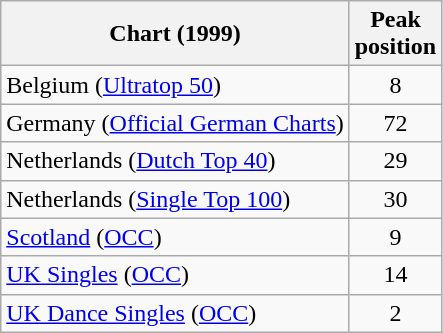<table class="wikitable sortable">
<tr>
<th>Chart (1999)</th>
<th>Peak<br>position</th>
</tr>
<tr>
<td>Belgium (<a href='#'>Ultratop 50</a>)</td>
<td align="center">8</td>
</tr>
<tr>
<td>Germany (<a href='#'>Official German Charts</a>)</td>
<td align="center">72</td>
</tr>
<tr>
<td>Netherlands (<a href='#'>Dutch Top 40</a>)</td>
<td align="center">29</td>
</tr>
<tr>
<td>Netherlands (<a href='#'>Single Top 100</a>)</td>
<td align="center">30</td>
</tr>
<tr>
<td><a href='#'>Scotland</a> (<a href='#'>OCC</a>)</td>
<td align="center">9</td>
</tr>
<tr>
<td><a href='#'>UK Singles</a> (<a href='#'>OCC</a>)</td>
<td align="center">14</td>
</tr>
<tr>
<td><a href='#'>UK Dance Singles</a> (<a href='#'>OCC</a>)</td>
<td align="center">2</td>
</tr>
</table>
